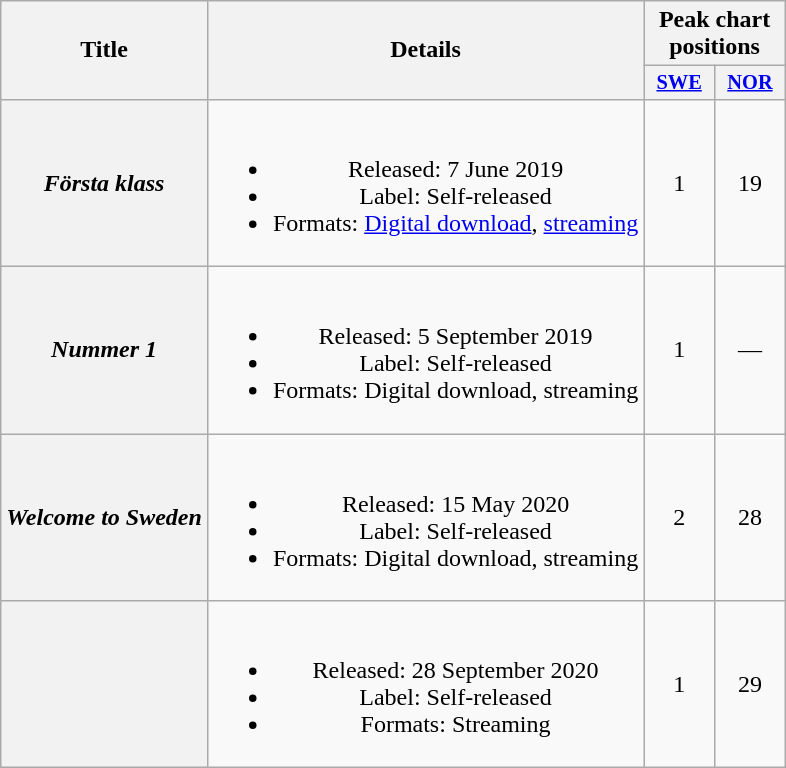<table class="wikitable plainrowheaders" style="text-align:center;">
<tr>
<th scope="col" rowspan="2">Title</th>
<th scope="col" rowspan="2">Details</th>
<th scope="col" colspan="2">Peak chart positions</th>
</tr>
<tr>
<th scope="col" style="width:3em;font-size:85%;"><a href='#'>SWE</a><br></th>
<th scope="col" style="width:3em;font-size:85%;"><a href='#'>NOR</a><br></th>
</tr>
<tr>
<th scope="row"><em>Första klass</em></th>
<td><br><ul><li>Released: 7 June 2019</li><li>Label: Self-released</li><li>Formats: <a href='#'>Digital download</a>, <a href='#'>streaming</a></li></ul></td>
<td>1</td>
<td>19</td>
</tr>
<tr>
<th scope="row"><em>Nummer 1</em></th>
<td><br><ul><li>Released: 5 September 2019</li><li>Label: Self-released</li><li>Formats: Digital download, streaming</li></ul></td>
<td>1</td>
<td>—</td>
</tr>
<tr>
<th scope="row"><em>Welcome to Sweden</em></th>
<td><br><ul><li>Released: 15 May 2020</li><li>Label: Self-released</li><li>Formats: Digital download, streaming</li></ul></td>
<td>2</td>
<td>28</td>
</tr>
<tr>
<th scope="row"></th>
<td><br><ul><li>Released: 28 September 2020</li><li>Label: Self-released</li><li>Formats: Streaming</li></ul></td>
<td>1</td>
<td>29</td>
</tr>
</table>
